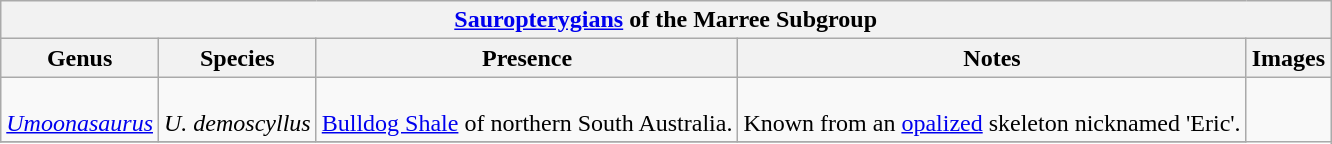<table class="wikitable" align="center">
<tr>
<th colspan="5" align="center"><strong><a href='#'>Sauropterygians</a> of the Marree Subgroup</strong></th>
</tr>
<tr>
<th>Genus</th>
<th>Species</th>
<th>Presence</th>
<th>Notes</th>
<th>Images</th>
</tr>
<tr>
<td><br><em><a href='#'>Umoonasaurus</a></em></td>
<td><br><em>U. demoscyllus</em></td>
<td><br><a href='#'>Bulldog Shale</a> of northern South Australia.</td>
<td><br>Known from an <a href='#'>opalized</a> skeleton nicknamed 'Eric'.</td>
<td rowspan="99"><br></td>
</tr>
<tr>
</tr>
</table>
